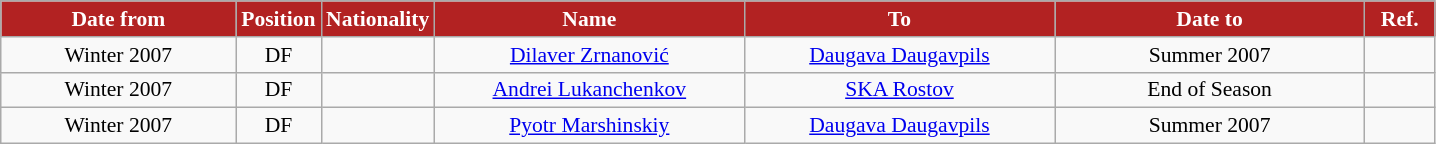<table class="wikitable" style="text-align:center; font-size:90%; ">
<tr>
<th style="background:#B22222; color:white; width:150px;">Date from</th>
<th style="background:#B22222; color:white; width:50px;">Position</th>
<th style="background:#B22222; color:white; width:50px;">Nationality</th>
<th style="background:#B22222; color:white; width:200px;">Name</th>
<th style="background:#B22222; color:white; width:200px;">To</th>
<th style="background:#B22222; color:white; width:200px;">Date to</th>
<th style="background:#B22222; color:white; width:40px;">Ref.</th>
</tr>
<tr>
<td>Winter 2007</td>
<td>DF</td>
<td></td>
<td><a href='#'>Dilaver Zrnanović</a></td>
<td><a href='#'>Daugava Daugavpils</a></td>
<td>Summer 2007</td>
<td></td>
</tr>
<tr>
<td>Winter 2007</td>
<td>DF</td>
<td></td>
<td><a href='#'>Andrei Lukanchenkov</a></td>
<td><a href='#'>SKA Rostov</a></td>
<td>End of Season</td>
<td></td>
</tr>
<tr>
<td>Winter 2007</td>
<td>DF</td>
<td></td>
<td><a href='#'>Pyotr Marshinskiy</a></td>
<td><a href='#'>Daugava Daugavpils</a></td>
<td>Summer 2007</td>
<td></td>
</tr>
</table>
